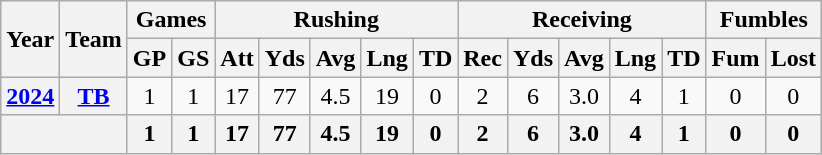<table class="wikitable" style="text-align:center;">
<tr>
<th rowspan="2">Year</th>
<th rowspan="2">Team</th>
<th colspan="2">Games</th>
<th colspan="5">Rushing</th>
<th colspan="5">Receiving</th>
<th colspan="2">Fumbles</th>
</tr>
<tr>
<th>GP</th>
<th>GS</th>
<th>Att</th>
<th>Yds</th>
<th>Avg</th>
<th>Lng</th>
<th>TD</th>
<th>Rec</th>
<th>Yds</th>
<th>Avg</th>
<th>Lng</th>
<th>TD</th>
<th>Fum</th>
<th>Lost</th>
</tr>
<tr>
<th><a href='#'>2024</a></th>
<th><a href='#'>TB</a></th>
<td>1</td>
<td>1</td>
<td>17</td>
<td>77</td>
<td>4.5</td>
<td>19</td>
<td>0</td>
<td>2</td>
<td>6</td>
<td>3.0</td>
<td>4</td>
<td>1</td>
<td>0</td>
<td>0</td>
</tr>
<tr>
<th colspan="2"></th>
<th>1</th>
<th>1</th>
<th>17</th>
<th>77</th>
<th>4.5</th>
<th>19</th>
<th>0</th>
<th>2</th>
<th>6</th>
<th>3.0</th>
<th>4</th>
<th>1</th>
<th>0</th>
<th>0</th>
</tr>
</table>
